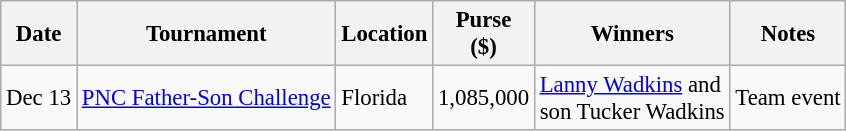<table class="wikitable" style="font-size:95%">
<tr>
<th>Date</th>
<th>Tournament</th>
<th>Location</th>
<th>Purse<br>($)</th>
<th>Winners</th>
<th>Notes</th>
</tr>
<tr>
<td>Dec 13</td>
<td><a href='#'>PNC Father-Son Challenge</a></td>
<td>Florida</td>
<td align=right>1,085,000</td>
<td> <a href='#'>Lanny Wadkins</a> and<br>son Tucker Wadkins</td>
<td>Team event</td>
</tr>
</table>
